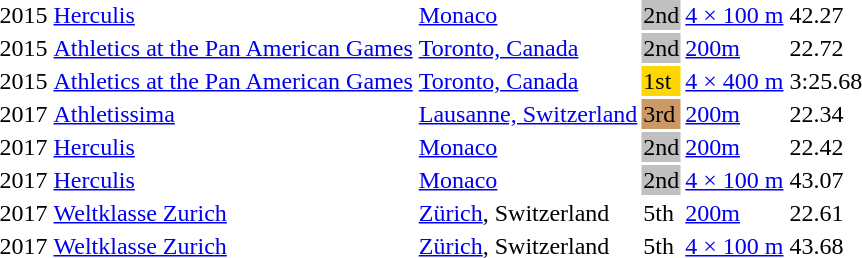<table>
<tr>
<td>2015</td>
<td><a href='#'>Herculis</a></td>
<td><a href='#'>Monaco</a></td>
<td style="background-color:silver;">2nd</td>
<td><a href='#'>4 × 100 m</a></td>
<td>42.27</td>
</tr>
<tr>
<td>2015</td>
<td><a href='#'>Athletics at the Pan American Games</a></td>
<td><a href='#'>Toronto, Canada</a></td>
<td style="background-color:silver;">2nd</td>
<td><a href='#'>200m</a></td>
<td>22.72</td>
</tr>
<tr>
<td>2015</td>
<td><a href='#'>Athletics at the Pan American Games</a></td>
<td><a href='#'>Toronto, Canada</a></td>
<td style="background-color:gold;">1st</td>
<td><a href='#'>4 × 400 m</a></td>
<td>3:25.68</td>
</tr>
<tr>
<td>2017</td>
<td><a href='#'>Athletissima</a></td>
<td><a href='#'>Lausanne, Switzerland</a></td>
<td style="background-color:#cc9966;">3rd</td>
<td><a href='#'>200m</a></td>
<td>22.34</td>
</tr>
<tr>
<td>2017</td>
<td><a href='#'>Herculis</a></td>
<td><a href='#'>Monaco</a></td>
<td style="background-color:silver;">2nd</td>
<td><a href='#'>200m</a></td>
<td>22.42</td>
</tr>
<tr>
<td>2017</td>
<td><a href='#'>Herculis</a></td>
<td><a href='#'>Monaco</a></td>
<td style="background-color:silver;">2nd</td>
<td><a href='#'>4 × 100 m</a></td>
<td>43.07</td>
</tr>
<tr>
<td>2017</td>
<td><a href='#'>Weltklasse Zurich</a></td>
<td><a href='#'>Zürich</a>, Switzerland</td>
<td>5th</td>
<td><a href='#'>200m</a></td>
<td>22.61</td>
</tr>
<tr>
<td>2017</td>
<td><a href='#'>Weltklasse Zurich</a></td>
<td><a href='#'>Zürich</a>, Switzerland</td>
<td>5th</td>
<td><a href='#'>4 × 100 m</a></td>
<td>43.68</td>
</tr>
</table>
